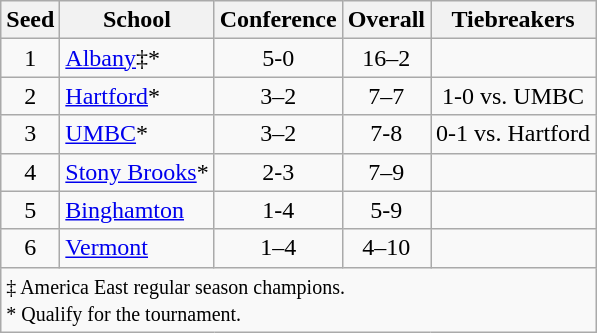<table class="wikitable" style="text-align:center">
<tr>
<th>Seed</th>
<th>School</th>
<th>Conference</th>
<th>Overall</th>
<th>Tiebreakers</th>
</tr>
<tr>
<td>1</td>
<td align=left><a href='#'>Albany</a>‡*</td>
<td>5-0</td>
<td>16–2</td>
<td></td>
</tr>
<tr>
<td>2</td>
<td align=left><a href='#'>Hartford</a>*</td>
<td>3–2</td>
<td>7–7</td>
<td>1-0 vs. UMBC</td>
</tr>
<tr>
<td>3</td>
<td align=left><a href='#'>UMBC</a>*</td>
<td>3–2</td>
<td>7-8</td>
<td>0-1 vs. Hartford</td>
</tr>
<tr>
<td>4</td>
<td align=left><a href='#'>Stony Brooks</a>*</td>
<td>2-3</td>
<td>7–9</td>
<td></td>
</tr>
<tr>
<td>5</td>
<td align=left><a href='#'>Binghamton</a></td>
<td>1-4</td>
<td>5-9</td>
<td></td>
</tr>
<tr>
<td>6</td>
<td align=left><a href='#'>Vermont</a></td>
<td>1–4</td>
<td>4–10</td>
<td></td>
</tr>
<tr>
<td colspan=8 align=left><small>‡ America East regular season champions.<br>* Qualify for the tournament.<br></small></td>
</tr>
</table>
